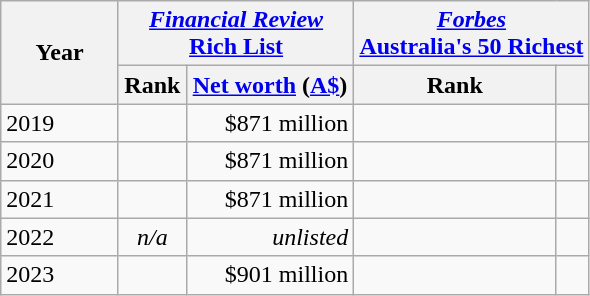<table class="wikitable">
<tr>
<th rowspan=2>Year</th>
<th colspan=2 width=40%><em><a href='#'>Financial Review</a></em><br><a href='#'>Rich List</a></th>
<th colspan=2 width=40%><em><a href='#'>Forbes</a></em><br><a href='#'>Australia's 50 Richest</a></th>
</tr>
<tr>
<th>Rank</th>
<th><a href='#'>Net worth</a> (<a href='#'>A$</a>)</th>
<th>Rank</th>
<th></th>
</tr>
<tr>
<td>2019</td>
<td align="center"></td>
<td align="right">$871 million </td>
<td align="center"></td>
<td align="right"></td>
</tr>
<tr>
<td>2020</td>
<td align="center"></td>
<td align="right">$871 million </td>
<td align="center"></td>
<td align="right"></td>
</tr>
<tr>
<td>2021</td>
<td align="center"></td>
<td align="right">$871 million </td>
<td align="center"></td>
<td align="right"></td>
</tr>
<tr>
<td>2022</td>
<td align="center"><em>n/a</em></td>
<td align="right"><em>unlisted</em></td>
<td align="center"></td>
<td align="right"></td>
</tr>
<tr>
<td>2023</td>
<td align="center"></td>
<td align="right">$901 million </td>
<td align="center"></td>
<td align="right"></td>
</tr>
</table>
